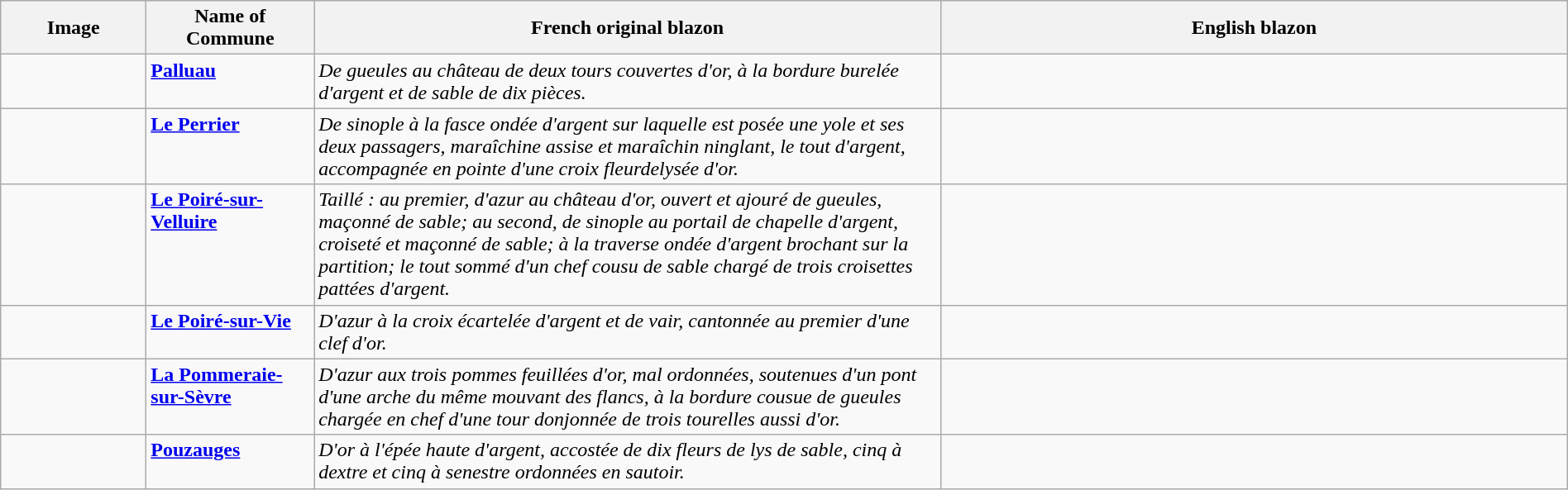<table class="wikitable" style="width:100%;">
<tr>
<th style="width:110px;">Image</th>
<th>Name of Commune</th>
<th style="width:40%;">French original blazon</th>
<th style="width:40%;">English blazon</th>
</tr>
<tr valign=top>
<td align=center></td>
<td><strong><a href='#'>Palluau</a></strong></td>
<td><em>De gueules au château de deux tours couvertes d'or, à la bordure burelée d'argent et de sable de dix pièces.</em></td>
<td></td>
</tr>
<tr valign=top>
<td align=center></td>
<td><strong><a href='#'>Le Perrier</a></strong></td>
<td><em>De sinople à la fasce ondée d'argent sur laquelle est posée une yole et ses deux passagers, maraîchine assise et maraîchin ninglant, le tout d'argent, accompagnée en pointe d'une croix fleurdelysée d'or.</em></td>
<td></td>
</tr>
<tr valign=top>
<td align=center></td>
<td><strong><a href='#'>Le Poiré-sur-Velluire</a></strong></td>
<td><em>Taillé : au premier, d'azur au château d'or, ouvert et ajouré de gueules, maçonné de sable; au second, de sinople au portail de chapelle d'argent, croiseté et maçonné de sable; à la traverse ondée d'argent brochant sur la partition; le tout sommé d'un chef cousu de sable chargé de trois croisettes pattées d'argent.</em></td>
<td></td>
</tr>
<tr valign=top>
<td align=center></td>
<td><strong><a href='#'>Le Poiré-sur-Vie</a></strong></td>
<td><em>D'azur à la croix écartelée d'argent et de vair, cantonnée au premier d'une clef d'or.</em></td>
<td></td>
</tr>
<tr valign=top>
<td align=center></td>
<td><strong><a href='#'>La Pommeraie-sur-Sèvre</a></strong></td>
<td><em>D'azur aux trois pommes feuillées d'or, mal ordonnées, soutenues d'un pont d'une arche du même mouvant des flancs, à la bordure cousue de gueules chargée en chef d'une tour donjonnée de trois tourelles aussi d'or.</em></td>
<td></td>
</tr>
<tr valign=top>
<td align=center></td>
<td><strong><a href='#'>Pouzauges</a></strong></td>
<td><em>D'or à l'épée haute d'argent, accostée de dix fleurs de lys de sable, cinq à dextre et cinq à senestre ordonnées en sautoir.</em></td>
<td></td>
</tr>
</table>
